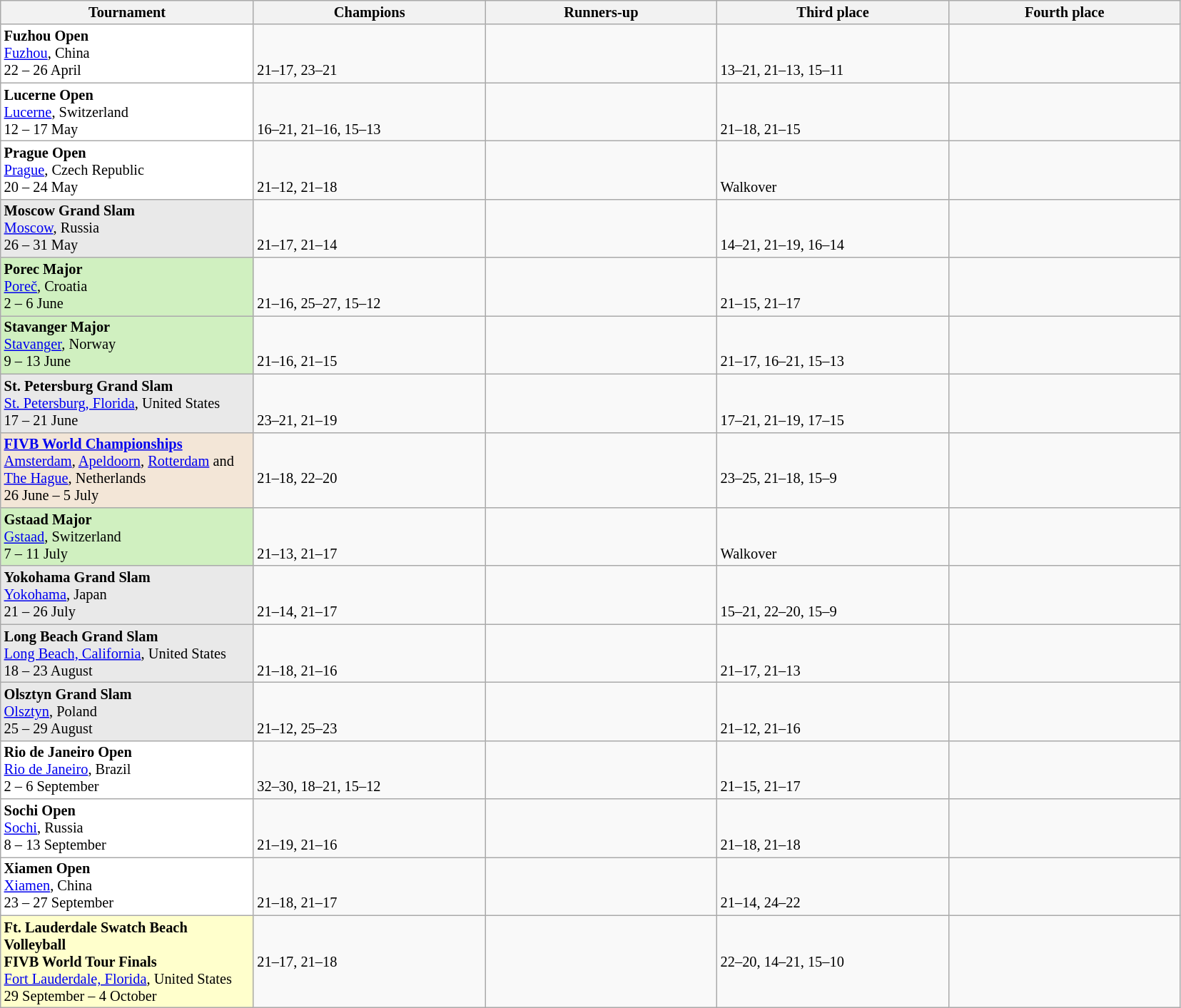<table class=wikitable style=font-size:85%>
<tr>
<th width=230>Tournament</th>
<th width=210>Champions</th>
<th width=210>Runners-up</th>
<th width=210>Third place</th>
<th width=210>Fourth place</th>
</tr>
<tr valign=top>
<td style="background:#ffffff;"><strong>Fuzhou Open</strong><br><a href='#'>Fuzhou</a>, China<br>22 – 26 April</td>
<td><br> <br> 21–17, 23–21</td>
<td><br> </td>
<td><br> <br> 13–21, 21–13, 15–11</td>
<td><br> </td>
</tr>
<tr valign=top>
<td style="background:#ffffff;"><strong>Lucerne Open</strong><br><a href='#'>Lucerne</a>, Switzerland<br>12 – 17 May</td>
<td><br> <br> 16–21, 21–16, 15–13</td>
<td><br> </td>
<td><br> <br> 21–18, 21–15</td>
<td><br> </td>
</tr>
<tr valign=top>
<td style="background:#ffffff;"><strong>Prague Open</strong><br><a href='#'>Prague</a>, Czech Republic<br>20 – 24 May</td>
<td><br> <br> 21–12, 21–18</td>
<td><br> </td>
<td><br> <br> Walkover</td>
<td><br> </td>
</tr>
<tr valign=top>
<td style="background:#E9E9E9;"><strong>Moscow Grand Slam</strong><br><a href='#'>Moscow</a>, Russia<br>26 – 31 May</td>
<td><br><br>21–17, 21–14</td>
<td><br> </td>
<td><br><br>14–21, 21–19, 16–14</td>
<td><br> </td>
</tr>
<tr valign=top>
<td style="background:#d0f0c0;"><strong>Porec Major</strong><br><a href='#'>Poreč</a>, Croatia<br>2 – 6 June</td>
<td><br><br>21–16, 25–27, 15–12</td>
<td><br> </td>
<td><br> <br>21–15, 21–17</td>
<td><br> </td>
</tr>
<tr valign=top>
<td style="background:#d0f0c0;"><strong>Stavanger Major</strong><br><a href='#'>Stavanger</a>, Norway<br>9 – 13 June</td>
<td><br><br>21–16, 21–15</td>
<td><br> </td>
<td><br> <br>21–17, 16–21, 15–13</td>
<td><br> </td>
</tr>
<tr valign=top>
<td style="background:#E9E9E9;"><strong>St. Petersburg Grand Slam</strong><br><a href='#'>St. Petersburg, Florida</a>, United States<br>17 – 21 June</td>
<td><br><br>23–21, 21–19</td>
<td><br></td>
<td><br><br>17–21, 21–19, 17–15</td>
<td><br></td>
</tr>
<tr valign=top>
<td style="background:#F3E6D7;"><strong><a href='#'>FIVB World Championships</a></strong><br><a href='#'>Amsterdam</a>, <a href='#'>Apeldoorn</a>, <a href='#'>Rotterdam</a> and <a href='#'>The Hague</a>, Netherlands<br>26 June – 5 July</td>
<td><br><br>21–18, 22–20</td>
<td><br></td>
<td><br><br>23–25, 21–18, 15–9</td>
<td><br></td>
</tr>
<tr valign=top>
<td style="background:#d0f0c0;"><strong>Gstaad Major</strong><br><a href='#'>Gstaad</a>, Switzerland<br>7 – 11 July</td>
<td><br><br>21–13, 21–17</td>
<td><br></td>
<td><br> <br> Walkover</td>
<td><br> </td>
</tr>
<tr valign=top>
<td style="background:#E9E9E9;"><strong>Yokohama Grand Slam</strong><br><a href='#'>Yokohama</a>, Japan<br>21 – 26 July</td>
<td><br> <br>21–14, 21–17</td>
<td><br> </td>
<td><br> <br>15–21, 22–20, 15–9</td>
<td><br></td>
</tr>
<tr valign=top>
<td style="background:#E9E9E9;"><strong>Long Beach Grand Slam</strong><br><a href='#'>Long Beach, California</a>, United States<br>18 – 23 August</td>
<td><br><br>21–18, 21–16</td>
<td><br> <br></td>
<td><br> <br> 21–17, 21–13</td>
<td><br> <br></td>
</tr>
<tr valign=top>
<td style="background:#E9E9E9;"><strong>Olsztyn Grand Slam</strong><br><a href='#'>Olsztyn</a>, Poland<br>25 – 29 August</td>
<td><br><br>21–12, 25–23</td>
<td><br> </td>
<td><br> <br> 21–12, 21–16</td>
<td><br> </td>
</tr>
<tr valign=top>
<td style="background:#ffffff;"><strong>Rio de Janeiro Open</strong><br><a href='#'>Rio de Janeiro</a>, Brazil<br>2 – 6 September</td>
<td><br><br>32–30, 18–21, 15–12</td>
<td><br> </td>
<td><br> <br> 21–15, 21–17</td>
<td><br></td>
</tr>
<tr valign=top>
<td style="background:#ffffff;"><strong>Sochi Open</strong><br><a href='#'>Sochi</a>, Russia<br>8 – 13 September</td>
<td><br><br>21–19, 21–16</td>
<td><br> </td>
<td><br> <br> 21–18, 21–18</td>
<td><br></td>
</tr>
<tr valign=top>
<td style="background:#ffffff;"><strong>Xiamen Open</strong><br><a href='#'>Xiamen</a>, China<br>23 – 27 September</td>
<td><br><br>21–18, 21–17</td>
<td><br> </td>
<td><br> <br> 21–14, 24–22</td>
<td><br></td>
</tr>
<tr valign=top>
<td style="background:#ffffcc;"><strong>Ft. Lauderdale Swatch Beach Volleyball<br> FIVB World Tour Finals</strong><br><a href='#'>Fort Lauderdale, Florida</a>, United States<br>29 September – 4 October</td>
<td><br><br>21–17, 21–18</td>
<td><br> </td>
<td><br> <br> 22–20, 14–21, 15–10</td>
<td><br> </td>
</tr>
</table>
